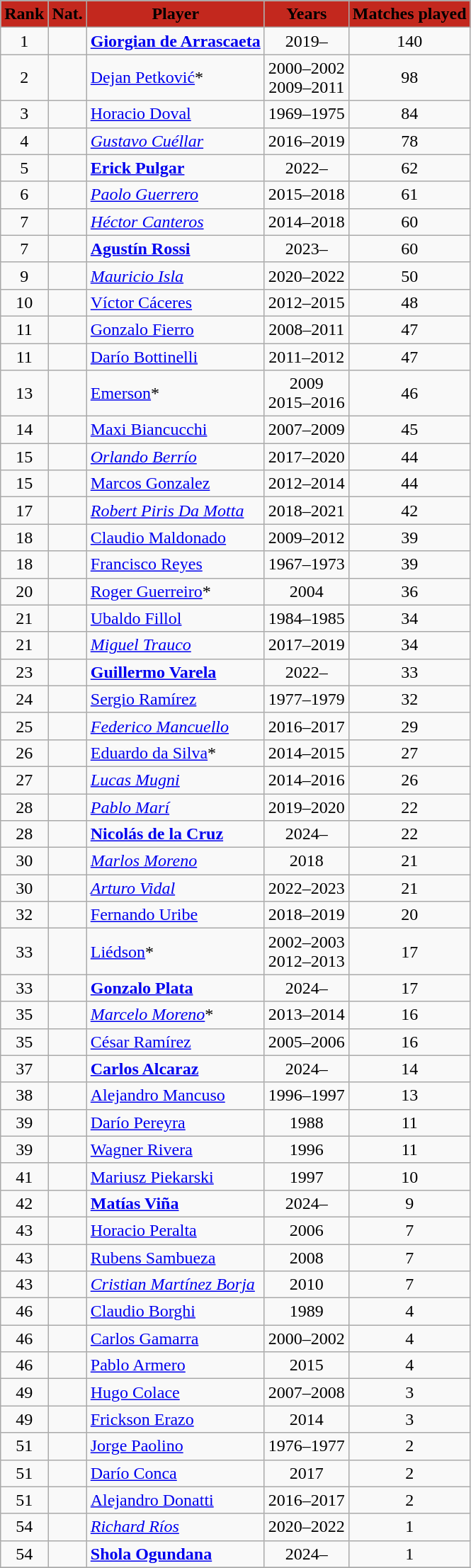<table class="wikitable">
<tr>
</tr>
<tr style="background:#C3281E; text-align:center;">
<td><span><strong>Rank</strong></span></td>
<td><span><strong>Nat.</strong></span></td>
<td><span><strong>Player</strong></span></td>
<td><span><strong>Years</strong></span></td>
<td><span><strong>Matches played</strong></span></td>
</tr>
<tr>
<td align=center>1</td>
<td align=left></td>
<td align=left><strong><a href='#'>Giorgian de Arrascaeta</a></strong></td>
<td align=center>2019–</td>
<td align=center>140</td>
</tr>
<tr>
<td align=center>2</td>
<td align=left></td>
<td align=left><a href='#'>Dejan Petković</a>*</td>
<td align=center>2000–2002<br>2009–2011</td>
<td align=center>98</td>
</tr>
<tr>
<td align=center>3</td>
<td align=left></td>
<td align=left><a href='#'>Horacio Doval</a></td>
<td align=center>1969–1975</td>
<td align=center>84</td>
</tr>
<tr>
<td align=center>4</td>
<td align=left></td>
<td align=left><em><a href='#'>Gustavo Cuéllar</a></em></td>
<td align=center>2016–2019</td>
<td align=center>78</td>
</tr>
<tr>
<td align=center>5</td>
<td align=left></td>
<td align=left><strong><a href='#'>Erick Pulgar</a></strong></td>
<td align=center>2022–</td>
<td align=center>62</td>
</tr>
<tr>
<td align=center>6</td>
<td align=left></td>
<td align=left><em><a href='#'>Paolo Guerrero</a></em></td>
<td align=center>2015–2018</td>
<td align=center>61</td>
</tr>
<tr>
<td align=center>7</td>
<td align=left></td>
<td align=left><em><a href='#'>Héctor Canteros</a></em></td>
<td align=center>2014–2018</td>
<td align=center>60</td>
</tr>
<tr>
<td align=center>7</td>
<td align=left></td>
<td align=left><strong><a href='#'>Agustín Rossi</a></strong></td>
<td align=center>2023–</td>
<td align=center>60</td>
</tr>
<tr>
<td align=center>9</td>
<td align=left></td>
<td align=left><em><a href='#'>Mauricio Isla</a></em></td>
<td align=center>2020–2022</td>
<td align=center>50</td>
</tr>
<tr>
<td align=center>10</td>
<td align=left></td>
<td align=left><a href='#'>Víctor Cáceres</a></td>
<td align=center>2012–2015</td>
<td align=center>48</td>
</tr>
<tr>
<td align=center>11</td>
<td align=left></td>
<td align=left><a href='#'>Gonzalo Fierro</a></td>
<td align=center>2008–2011</td>
<td align=center>47</td>
</tr>
<tr>
<td align=center>11</td>
<td align=left></td>
<td align=left><a href='#'>Darío Bottinelli</a></td>
<td align=center>2011–2012</td>
<td align=center>47</td>
</tr>
<tr>
<td align=center>13</td>
<td align=left></td>
<td align=left><a href='#'>Emerson</a>*</td>
<td align=center>2009<br>2015–2016</td>
<td align=center>46</td>
</tr>
<tr>
<td align=center>14</td>
<td align=left></td>
<td align=left><a href='#'>Maxi Biancucchi</a></td>
<td align=center>2007–2009</td>
<td align=center>45</td>
</tr>
<tr>
<td align=center>15</td>
<td align=left></td>
<td align=left><em><a href='#'>Orlando Berrío</a></em></td>
<td align=center>2017–2020</td>
<td align=center>44</td>
</tr>
<tr>
<td align=center>15</td>
<td align=left></td>
<td align=left><a href='#'>Marcos Gonzalez</a></td>
<td align=center>2012–2014</td>
<td align=center>44</td>
</tr>
<tr>
<td align=center>17</td>
<td align=left></td>
<td align=left><em><a href='#'>Robert Piris Da Motta</a></em></td>
<td align=center>2018–2021</td>
<td align=center>42</td>
</tr>
<tr>
<td align=center>18</td>
<td align=left></td>
<td align=left><a href='#'>Claudio Maldonado</a></td>
<td align=center>2009–2012</td>
<td align=center>39</td>
</tr>
<tr>
<td align=center>18</td>
<td align=left></td>
<td align=left><a href='#'>Francisco Reyes</a></td>
<td align=center>1967–1973</td>
<td align=center>39</td>
</tr>
<tr>
<td align=center>20</td>
<td align=left></td>
<td align=left><a href='#'>Roger Guerreiro</a>*</td>
<td align=center>2004</td>
<td align=center>36</td>
</tr>
<tr>
<td align=center>21</td>
<td align=left></td>
<td align=left><a href='#'>Ubaldo Fillol</a></td>
<td align=center>1984–1985</td>
<td align=center>34</td>
</tr>
<tr>
<td align=center>21</td>
<td align=left></td>
<td align=left><em><a href='#'>Miguel Trauco</a></em></td>
<td align=center>2017–2019</td>
<td align=center>34</td>
</tr>
<tr>
<td align=center>23</td>
<td align=left></td>
<td align=left><strong><a href='#'>Guillermo Varela</a></strong></td>
<td align=center>2022–</td>
<td align=center>33</td>
</tr>
<tr>
<td align=center>24</td>
<td align=left></td>
<td align=left><a href='#'>Sergio Ramírez</a></td>
<td align=center>1977–1979</td>
<td align=center>32</td>
</tr>
<tr>
<td align=center>25</td>
<td align=left></td>
<td align=left><em><a href='#'>Federico Mancuello</a></em></td>
<td align=center>2016–2017</td>
<td align=center>29</td>
</tr>
<tr>
<td align=center>26</td>
<td align=left></td>
<td align=left><a href='#'>Eduardo da Silva</a>*</td>
<td align=center>2014–2015</td>
<td align=center>27</td>
</tr>
<tr>
<td align=center>27</td>
<td align=left></td>
<td align=left><em><a href='#'>Lucas Mugni</a></em></td>
<td align=center>2014–2016</td>
<td align=center>26</td>
</tr>
<tr>
<td align=center>28</td>
<td align=left></td>
<td align=left><em><a href='#'>Pablo Marí</a></em></td>
<td align=center>2019–2020</td>
<td align=center>22</td>
</tr>
<tr>
<td align=center>28</td>
<td align=left></td>
<td align=left><strong><a href='#'>Nicolás de la Cruz</a></strong></td>
<td align=center>2024–</td>
<td align=center>22</td>
</tr>
<tr>
<td align=center>30</td>
<td align=left></td>
<td align=left><em><a href='#'>Marlos Moreno</a></em></td>
<td align=center>2018</td>
<td align=center>21</td>
</tr>
<tr>
<td align=center>30</td>
<td align=left></td>
<td align=left><em><a href='#'>Arturo Vidal</a></em></td>
<td align=center>2022–2023</td>
<td align=center>21</td>
</tr>
<tr>
<td align=center>32</td>
<td align=left></td>
<td align=left><a href='#'>Fernando Uribe</a></td>
<td align=center>2018–2019</td>
<td align=center>20</td>
</tr>
<tr>
<td align=center>33</td>
<td align=left></td>
<td align=left><a href='#'>Liédson</a>*</td>
<td align=center>2002–2003<br>2012–2013</td>
<td align=center>17</td>
</tr>
<tr>
<td align=center>33</td>
<td align=left></td>
<td align=left><strong><a href='#'>Gonzalo Plata</a></strong></td>
<td align=center>2024–</td>
<td align=center>17</td>
</tr>
<tr>
<td align=center>35</td>
<td align=left></td>
<td align=left><em><a href='#'>Marcelo Moreno</a></em>*</td>
<td align=center>2013–2014</td>
<td align=center>16</td>
</tr>
<tr>
<td align=center>35</td>
<td align=left></td>
<td align=left><a href='#'>César Ramírez</a></td>
<td align=center>2005–2006</td>
<td align=center>16</td>
</tr>
<tr>
<td align=center>37</td>
<td align=left></td>
<td align=left><strong><a href='#'>Carlos Alcaraz</a></strong></td>
<td align=center>2024–</td>
<td align=center>14</td>
</tr>
<tr>
<td align=center>38</td>
<td align=left></td>
<td align=left><a href='#'>Alejandro Mancuso</a></td>
<td align=center>1996–1997</td>
<td align=center>13</td>
</tr>
<tr>
<td align=center>39</td>
<td align=left></td>
<td align=left><a href='#'>Darío Pereyra</a></td>
<td align=center>1988</td>
<td align=center>11</td>
</tr>
<tr>
<td align=center>39</td>
<td align=left></td>
<td align=left><a href='#'>Wagner Rivera</a></td>
<td align=center>1996</td>
<td align=center>11</td>
</tr>
<tr>
<td align=center>41</td>
<td align=left></td>
<td align=left><a href='#'>Mariusz Piekarski</a></td>
<td align=center>1997</td>
<td align=center>10</td>
</tr>
<tr>
<td align=center>42</td>
<td align=left></td>
<td align=left><strong><a href='#'>Matías Viña</a></strong></td>
<td align=center>2024–</td>
<td align=center>9</td>
</tr>
<tr>
<td align=center>43</td>
<td align=left></td>
<td align=left><a href='#'>Horacio Peralta</a></td>
<td align=center>2006</td>
<td align=center>7</td>
</tr>
<tr>
<td align=center>43</td>
<td align=left></td>
<td align=left><a href='#'>Rubens Sambueza</a></td>
<td align=center>2008</td>
<td align=center>7</td>
</tr>
<tr>
<td align=center>43</td>
<td align=left></td>
<td align=left><em><a href='#'>Cristian Martínez Borja</a></em></td>
<td align=center>2010</td>
<td align=center>7</td>
</tr>
<tr>
<td align=center>46</td>
<td align=left></td>
<td align=left><a href='#'>Claudio Borghi</a></td>
<td align=center>1989</td>
<td align=center>4</td>
</tr>
<tr>
<td align=center>46</td>
<td align=left></td>
<td align=left><a href='#'>Carlos Gamarra</a></td>
<td align=center>2000–2002</td>
<td align=center>4</td>
</tr>
<tr>
<td align=center>46</td>
<td align=left></td>
<td align=left><a href='#'>Pablo Armero</a></td>
<td align=center>2015</td>
<td align=center>4</td>
</tr>
<tr>
<td align=center>49</td>
<td align=left></td>
<td align=left><a href='#'>Hugo Colace</a></td>
<td align=center>2007–2008</td>
<td align=center>3</td>
</tr>
<tr>
<td align=center>49</td>
<td align=left></td>
<td align=left><a href='#'>Frickson Erazo</a></td>
<td align=center>2014</td>
<td align=center>3</td>
</tr>
<tr>
<td align=center>51</td>
<td align=left></td>
<td align=left><a href='#'>Jorge Paolino</a></td>
<td align=center>1976–1977</td>
<td align=center>2</td>
</tr>
<tr>
<td align=center>51</td>
<td align=left></td>
<td align=left><a href='#'>Darío Conca</a></td>
<td align=center>2017</td>
<td align=center>2</td>
</tr>
<tr>
<td align=center>51</td>
<td align=left></td>
<td align=left><a href='#'>Alejandro Donatti</a></td>
<td align=center>2016–2017</td>
<td align=center>2</td>
</tr>
<tr>
<td align=center>54</td>
<td align=left></td>
<td align=left><em><a href='#'>Richard Ríos</a></em></td>
<td align=center>2020–2022</td>
<td align=center>1</td>
</tr>
<tr>
<td align=center>54</td>
<td align=left></td>
<td align=left><strong><a href='#'>Shola Ogundana</a></strong></td>
<td align=center>2024–</td>
<td align=center>1</td>
</tr>
<tr>
</tr>
</table>
